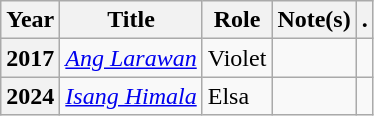<table class="wikitable plainrowheaders sortable">
<tr>
<th scope="col">Year</th>
<th scope="col">Title</th>
<th scope="col" class="unsortable">Role</th>
<th scope="col" class="unsortable">Note(s)</th>
<th scope="col" class="unsortable">.</th>
</tr>
<tr>
<th scope="row">2017</th>
<td><em><a href='#'>Ang Larawan</a></em></td>
<td>Violet</td>
<td></td>
<td style="text-align:center;"></td>
</tr>
<tr>
<th scope="row">2024</th>
<td><em><a href='#'>Isang Himala</a></em></td>
<td>Elsa</td>
<td></td>
<td style="text-align:center;"></td>
</tr>
</table>
